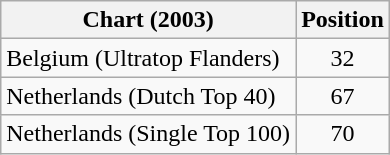<table class="wikitable sortable">
<tr>
<th>Chart (2003)</th>
<th>Position</th>
</tr>
<tr>
<td>Belgium (Ultratop Flanders)</td>
<td align="center">32</td>
</tr>
<tr>
<td>Netherlands (Dutch Top 40)</td>
<td align="center">67</td>
</tr>
<tr>
<td>Netherlands (Single Top 100)</td>
<td align="center">70</td>
</tr>
</table>
